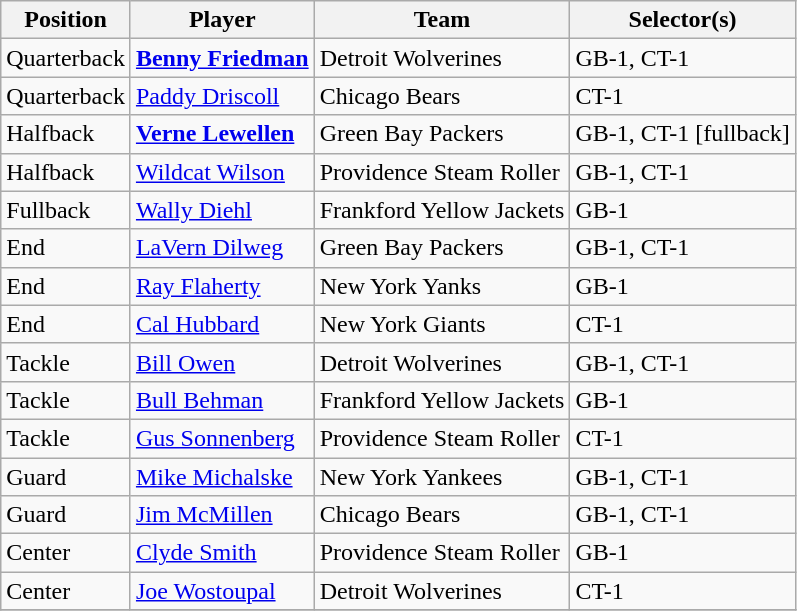<table class="wikitable" style="text-align:left;">
<tr>
<th>Position</th>
<th>Player</th>
<th>Team</th>
<th>Selector(s)</th>
</tr>
<tr>
<td>Quarterback</td>
<td><strong><a href='#'>Benny Friedman</a></strong></td>
<td>Detroit Wolverines</td>
<td>GB-1, CT-1</td>
</tr>
<tr>
<td>Quarterback</td>
<td><a href='#'>Paddy Driscoll</a></td>
<td>Chicago Bears</td>
<td>CT-1</td>
</tr>
<tr>
<td>Halfback</td>
<td><strong><a href='#'>Verne Lewellen</a></strong></td>
<td>Green Bay Packers</td>
<td>GB-1, CT-1 [fullback]</td>
</tr>
<tr>
<td>Halfback</td>
<td><a href='#'>Wildcat Wilson</a></td>
<td>Providence Steam Roller</td>
<td>GB-1, CT-1</td>
</tr>
<tr>
<td>Fullback</td>
<td><a href='#'>Wally Diehl</a></td>
<td>Frankford Yellow Jackets</td>
<td>GB-1</td>
</tr>
<tr>
<td>End</td>
<td><a href='#'>LaVern Dilweg</a></td>
<td>Green Bay Packers</td>
<td>GB-1, CT-1</td>
</tr>
<tr>
<td>End</td>
<td><a href='#'>Ray Flaherty</a></td>
<td>New York Yanks</td>
<td>GB-1</td>
</tr>
<tr>
<td>End</td>
<td><a href='#'>Cal Hubbard</a></td>
<td>New York Giants</td>
<td>CT-1</td>
</tr>
<tr>
<td>Tackle</td>
<td><a href='#'>Bill Owen</a></td>
<td>Detroit Wolverines</td>
<td>GB-1, CT-1</td>
</tr>
<tr>
<td>Tackle</td>
<td><a href='#'>Bull Behman</a></td>
<td>Frankford Yellow Jackets</td>
<td>GB-1</td>
</tr>
<tr>
<td>Tackle</td>
<td><a href='#'>Gus Sonnenberg</a></td>
<td>Providence Steam Roller</td>
<td>CT-1</td>
</tr>
<tr>
<td>Guard</td>
<td><a href='#'>Mike Michalske</a></td>
<td>New York Yankees</td>
<td>GB-1, CT-1</td>
</tr>
<tr>
<td>Guard</td>
<td><a href='#'>Jim McMillen</a></td>
<td>Chicago Bears</td>
<td>GB-1, CT-1</td>
</tr>
<tr>
<td>Center</td>
<td><a href='#'>Clyde Smith</a></td>
<td>Providence Steam Roller</td>
<td>GB-1</td>
</tr>
<tr>
<td>Center</td>
<td><a href='#'>Joe Wostoupal</a></td>
<td>Detroit Wolverines</td>
<td>CT-1</td>
</tr>
<tr>
</tr>
</table>
